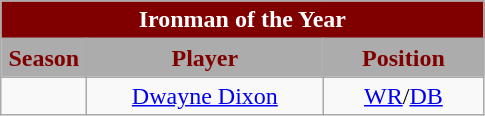<table class="wikitable sortable" style="text-align:center">
<tr>
<td colspan="4" style="background:#800000; color:white;"><strong>Ironman of the Year</strong></td>
</tr>
<tr>
<th style="width:50px; background:#ACACAC; color:#800000;">Season</th>
<th style="width:150px; background:#ACACAC; color:#800000;">Player</th>
<th style="width:100px; background:#ACACAC; color:#800000;">Position</th>
</tr>
<tr>
<td></td>
<td><a href='#'>Dwayne Dixon</a></td>
<td><a href='#'>WR</a>/<a href='#'>DB</a></td>
</tr>
</table>
